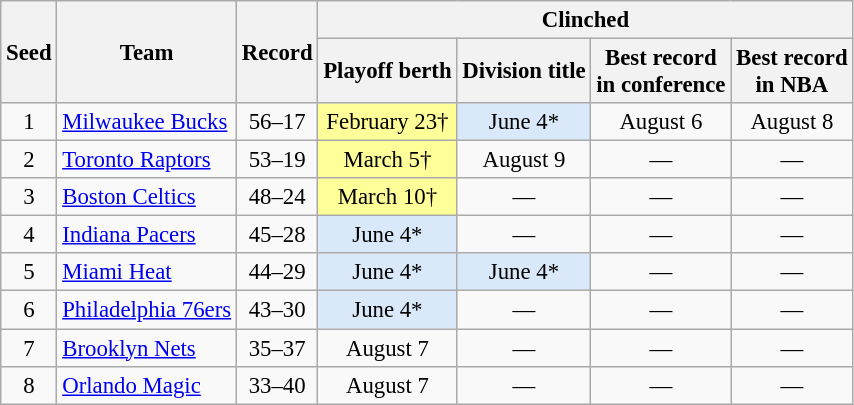<table class="wikitable"  style="font-size:95%; text-align:center">
<tr>
<th rowspan=2>Seed</th>
<th rowspan=2>Team</th>
<th rowspan=2>Record</th>
<th colspan=4>Clinched</th>
</tr>
<tr>
<th>Playoff berth</th>
<th>Division title</th>
<th>Best record<br>in conference</th>
<th>Best record<br>in NBA</th>
</tr>
<tr>
<td>1</td>
<td align=left><a href='#'>Milwaukee Bucks</a></td>
<td>56–17</td>
<td bgcolor="#ffff99">February 23†</td>
<td bgcolor="#d9e9f9">June 4*</td>
<td>August 6</td>
<td>August 8</td>
</tr>
<tr>
<td>2</td>
<td align=left><a href='#'>Toronto Raptors</a></td>
<td>53–19</td>
<td bgcolor="#ffff99">March 5†</td>
<td>August 9</td>
<td>—</td>
<td>—</td>
</tr>
<tr>
<td>3</td>
<td align=left><a href='#'>Boston Celtics</a></td>
<td>48–24</td>
<td bgcolor="#ffff99">March 10†</td>
<td>—</td>
<td>—</td>
<td>—</td>
</tr>
<tr>
<td>4</td>
<td align=left><a href='#'>Indiana Pacers</a></td>
<td>45–28</td>
<td bgcolor="#d9e9f9">June 4*</td>
<td>—</td>
<td>—</td>
<td>—</td>
</tr>
<tr>
<td>5</td>
<td align=left><a href='#'>Miami Heat</a></td>
<td>44–29</td>
<td bgcolor="#d9e9f9">June 4*</td>
<td bgcolor="#d9e9f9">June 4*</td>
<td>—</td>
<td>—</td>
</tr>
<tr>
<td>6</td>
<td align=left><a href='#'>Philadelphia 76ers</a></td>
<td>43–30</td>
<td bgcolor="#d9e9f9">June 4*</td>
<td>—</td>
<td>—</td>
<td>—</td>
</tr>
<tr>
<td>7</td>
<td align=left><a href='#'>Brooklyn Nets</a></td>
<td>35–37</td>
<td>August 7</td>
<td>—</td>
<td>—</td>
<td>—</td>
</tr>
<tr>
<td>8</td>
<td align=left><a href='#'>Orlando Magic</a></td>
<td>33–40</td>
<td>August 7</td>
<td>—</td>
<td>—</td>
<td>—</td>
</tr>
</table>
